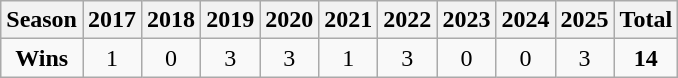<table class=wikitable>
<tr>
<th><strong>Season</strong></th>
<th>2017</th>
<th>2018</th>
<th>2019</th>
<th>2020</th>
<th>2021</th>
<th>2022</th>
<th>2023</th>
<th>2024</th>
<th>2025</th>
<th><strong>Total</strong></th>
</tr>
<tr align=center>
<td><strong>Wins</strong></td>
<td>1</td>
<td>0</td>
<td>3</td>
<td>3</td>
<td>1</td>
<td>3</td>
<td>0</td>
<td>0</td>
<td>3</td>
<td><strong>14</strong></td>
</tr>
</table>
